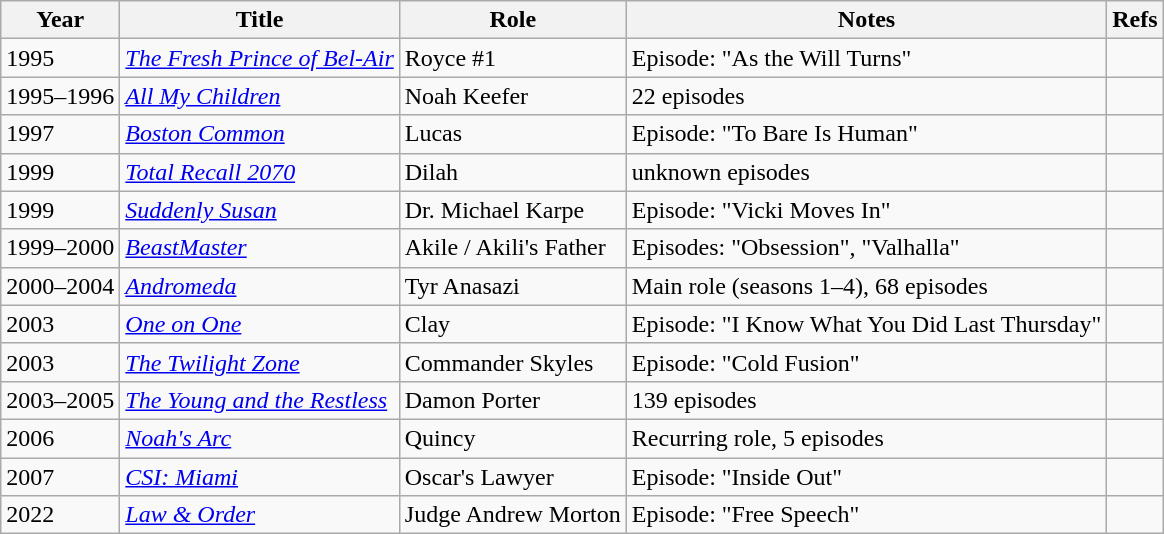<table class="wikitable sortable">
<tr>
<th>Year</th>
<th>Title</th>
<th>Role</th>
<th class="unsortable">Notes</th>
<th class="unsortable">Refs</th>
</tr>
<tr>
<td>1995</td>
<td data-sort-value="Fresh Prince of Bel-Air, The"><em><a href='#'>The Fresh Prince of Bel-Air</a></em></td>
<td>Royce #1</td>
<td>Episode: "As the Will Turns"</td>
<td></td>
</tr>
<tr>
<td>1995–1996</td>
<td><em><a href='#'>All My Children</a></em></td>
<td>Noah Keefer</td>
<td>22 episodes</td>
<td></td>
</tr>
<tr>
<td>1997</td>
<td><em><a href='#'>Boston Common</a></em></td>
<td>Lucas</td>
<td>Episode: "To Bare Is Human"</td>
<td></td>
</tr>
<tr>
<td>1999</td>
<td><em><a href='#'>Total Recall 2070</a></em></td>
<td>Dilah</td>
<td>unknown episodes</td>
<td></td>
</tr>
<tr>
<td>1999</td>
<td><em><a href='#'>Suddenly Susan</a></em></td>
<td>Dr. Michael Karpe</td>
<td>Episode: "Vicki Moves In"</td>
<td></td>
</tr>
<tr>
<td>1999–2000</td>
<td><em><a href='#'>BeastMaster</a></em></td>
<td>Akile / Akili's Father</td>
<td>Episodes: "Obsession", "Valhalla"</td>
<td></td>
</tr>
<tr>
<td>2000–2004</td>
<td><em><a href='#'>Andromeda</a></em></td>
<td>Tyr Anasazi</td>
<td>Main role (seasons 1–4), 68 episodes</td>
<td></td>
</tr>
<tr>
<td>2003</td>
<td><em><a href='#'>One on One</a></em></td>
<td>Clay</td>
<td>Episode: "I Know What You Did Last Thursday"</td>
<td></td>
</tr>
<tr>
<td>2003</td>
<td data-sort-value="Twilight Zone, The"><em><a href='#'>The Twilight Zone</a></em></td>
<td>Commander Skyles</td>
<td>Episode: "Cold Fusion"</td>
<td></td>
</tr>
<tr>
<td>2003–2005</td>
<td data-sort-value="Young and the Restless, The"><em><a href='#'>The Young and the Restless</a></em></td>
<td>Damon Porter</td>
<td>139 episodes</td>
<td></td>
</tr>
<tr>
<td>2006</td>
<td><em><a href='#'>Noah's Arc</a></em></td>
<td>Quincy</td>
<td>Recurring role, 5 episodes</td>
<td></td>
</tr>
<tr>
<td>2007</td>
<td><em><a href='#'>CSI: Miami</a></em></td>
<td>Oscar's Lawyer</td>
<td>Episode: "Inside Out"</td>
<td></td>
</tr>
<tr>
<td>2022</td>
<td><em><a href='#'>Law & Order</a></em></td>
<td>Judge Andrew Morton</td>
<td>Episode: "Free Speech"</td>
<td></td>
</tr>
</table>
